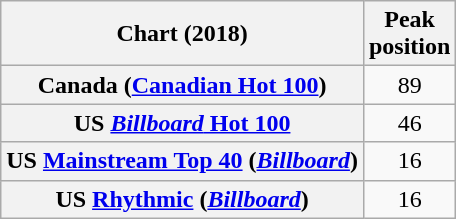<table class="wikitable sortable plainrowheaders" style="text-align:center">
<tr>
<th scope="col">Chart (2018)</th>
<th scope="col">Peak<br>position</th>
</tr>
<tr>
<th scope="row">Canada (<a href='#'>Canadian Hot 100</a>)</th>
<td>89</td>
</tr>
<tr>
<th scope="row">US <a href='#'><em>Billboard</em> Hot 100</a></th>
<td>46</td>
</tr>
<tr>
<th scope="row">US <a href='#'>Mainstream Top 40</a> (<em><a href='#'>Billboard</a></em>)</th>
<td>16</td>
</tr>
<tr>
<th scope="row">US <a href='#'>Rhythmic</a> (<em><a href='#'>Billboard</a></em>)</th>
<td>16</td>
</tr>
</table>
